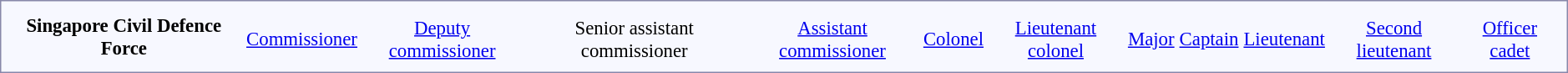<table style="border:1px solid #8888aa; background-color:#f7f8ff; padding:5px; font-size:95%; margin: 0px 12px 12px 0px;">
<tr style="text-align:center;">
<td rowspan=2><strong>Singapore Civil Defence Force</strong></td>
<td colspan=4 rowspan=2></td>
<td colspan=2></td>
<td colspan=2></td>
<td colspan=1></td>
<td colspan=1></td>
<td colspan=2></td>
<td colspan=2></td>
<td colspan=2></td>
<td colspan=2></td>
<td colspan=3></td>
<td colspan=3></td>
<td colspan=6></td>
<td colspan=6></td>
</tr>
<tr style="text-align:center;">
<td colspan=2><a href='#'>Commissioner</a></td>
<td colspan=2><a href='#'>Deputy commissioner</a></td>
<td colspan=1>Senior assistant commissioner</td>
<td colspan=1><a href='#'>Assistant commissioner</a></td>
<td colspan=2><a href='#'>Colonel</a></td>
<td colspan=2><a href='#'>Lieutenant colonel</a></td>
<td colspan=2><a href='#'>Major</a></td>
<td colspan=2><a href='#'>Captain</a></td>
<td colspan=3><a href='#'>Lieutenant</a></td>
<td colspan=3><a href='#'>Second lieutenant</a></td>
<td colspan=12><a href='#'>Officer cadet</a></td>
</tr>
</table>
